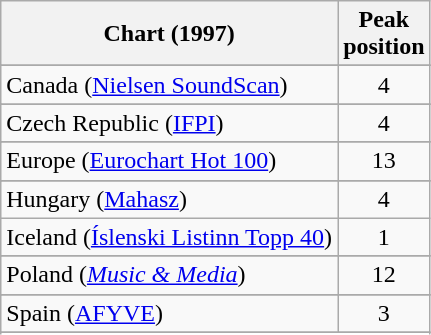<table class="wikitable sortable">
<tr>
<th>Chart (1997)</th>
<th>Peak<br>position</th>
</tr>
<tr>
</tr>
<tr>
</tr>
<tr>
</tr>
<tr>
<td>Canada (<a href='#'>Nielsen SoundScan</a>)</td>
<td align="center">4</td>
</tr>
<tr>
</tr>
<tr>
<td>Czech Republic (<a href='#'>IFPI</a>)</td>
<td align="center">4</td>
</tr>
<tr>
</tr>
<tr>
<td>Europe (<a href='#'>Eurochart Hot 100</a>)</td>
<td align="center">13</td>
</tr>
<tr>
</tr>
<tr>
</tr>
<tr>
<td>Hungary (<a href='#'>Mahasz</a>)</td>
<td align="center">4</td>
</tr>
<tr>
<td>Iceland (<a href='#'>Íslenski Listinn Topp 40</a>)</td>
<td align="center">1</td>
</tr>
<tr>
</tr>
<tr>
</tr>
<tr>
</tr>
<tr>
</tr>
<tr>
</tr>
<tr>
<td>Poland (<em><a href='#'>Music & Media</a></em>)</td>
<td align="center">12</td>
</tr>
<tr>
</tr>
<tr>
<td>Spain (<a href='#'>AFYVE</a>)</td>
<td align="center">3</td>
</tr>
<tr>
</tr>
<tr>
</tr>
<tr>
</tr>
<tr>
</tr>
<tr>
</tr>
<tr>
</tr>
</table>
